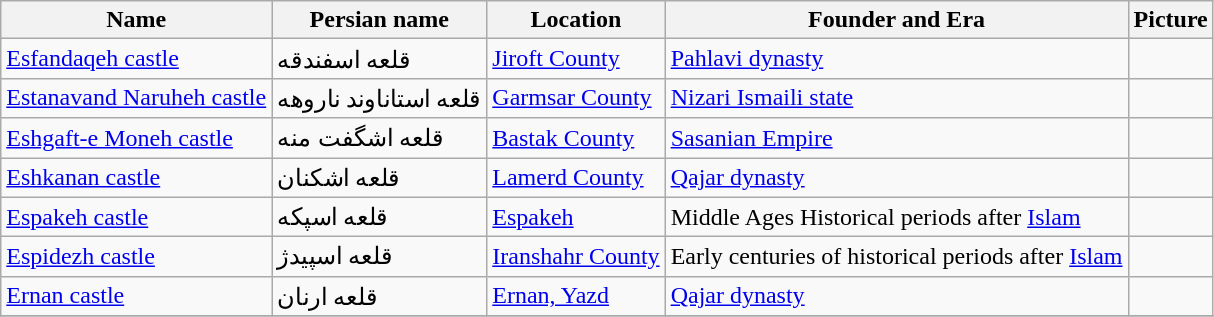<table class="wikitable">
<tr>
<th>Name</th>
<th>Persian name</th>
<th>Location</th>
<th>Founder and Era</th>
<th>Picture</th>
</tr>
<tr>
<td><a href='#'>Esfandaqeh castle</a></td>
<td>قلعه اسفندقه</td>
<td><a href='#'>Jiroft County</a></td>
<td><a href='#'>Pahlavi dynasty</a></td>
<td></td>
</tr>
<tr>
<td><a href='#'>Estanavand Naruheh castle</a></td>
<td>قلعه استاناوند ناروهه</td>
<td><a href='#'>Garmsar County</a></td>
<td><a href='#'>Nizari Ismaili state</a></td>
<td></td>
</tr>
<tr>
<td><a href='#'>Eshgaft-e Moneh castle</a></td>
<td>قلعه اشگفت منه</td>
<td><a href='#'>Bastak County</a></td>
<td><a href='#'>Sasanian Empire</a></td>
<td></td>
</tr>
<tr>
<td><a href='#'>Eshkanan castle</a></td>
<td>قلعه اشکنان</td>
<td><a href='#'>Lamerd County</a></td>
<td><a href='#'>Qajar dynasty</a></td>
<td></td>
</tr>
<tr>
<td><a href='#'>Espakeh castle</a></td>
<td>قلعه اسپکه</td>
<td><a href='#'>Espakeh</a></td>
<td>Middle Ages Historical periods after <a href='#'>Islam</a></td>
<td align="center"></td>
</tr>
<tr>
<td><a href='#'>Espidezh castle</a></td>
<td>قلعه اسپیدژ</td>
<td><a href='#'>Iranshahr County</a></td>
<td>Early centuries of historical periods after <a href='#'>Islam</a></td>
<td></td>
</tr>
<tr>
<td><a href='#'>Ernan castle</a></td>
<td>قلعه ارنان</td>
<td><a href='#'>Ernan, Yazd</a></td>
<td><a href='#'>Qajar dynasty</a></td>
<td align="center"></td>
</tr>
<tr>
</tr>
</table>
